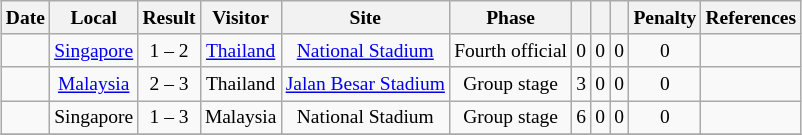<table class="wikitable" style="margin:1em auto 1em auto; text-align:center; font-size:small;">
<tr>
<th>Date</th>
<th>Local</th>
<th>Result</th>
<th>Visitor</th>
<th>Site</th>
<th>Phase</th>
<th></th>
<th></th>
<th></th>
<th>Penalty</th>
<th>References</th>
</tr>
<tr>
<td></td>
<td><a href='#'>Singapore</a></td>
<td>1 – 2</td>
<td><a href='#'>Thailand</a></td>
<td><a href='#'>National Stadium</a></td>
<td>Fourth official</td>
<td>0</td>
<td>0</td>
<td>0</td>
<td>0</td>
<td></td>
</tr>
<tr>
<td></td>
<td><a href='#'>Malaysia</a></td>
<td>2 – 3</td>
<td>Thailand</td>
<td><a href='#'>Jalan Besar Stadium</a></td>
<td>Group stage</td>
<td>3</td>
<td>0</td>
<td>0</td>
<td>0</td>
<td></td>
</tr>
<tr>
<td></td>
<td>Singapore</td>
<td>1 – 3</td>
<td>Malaysia</td>
<td>National Stadium</td>
<td>Group stage</td>
<td>6</td>
<td>0</td>
<td>0</td>
<td>0</td>
<td></td>
</tr>
<tr>
</tr>
</table>
